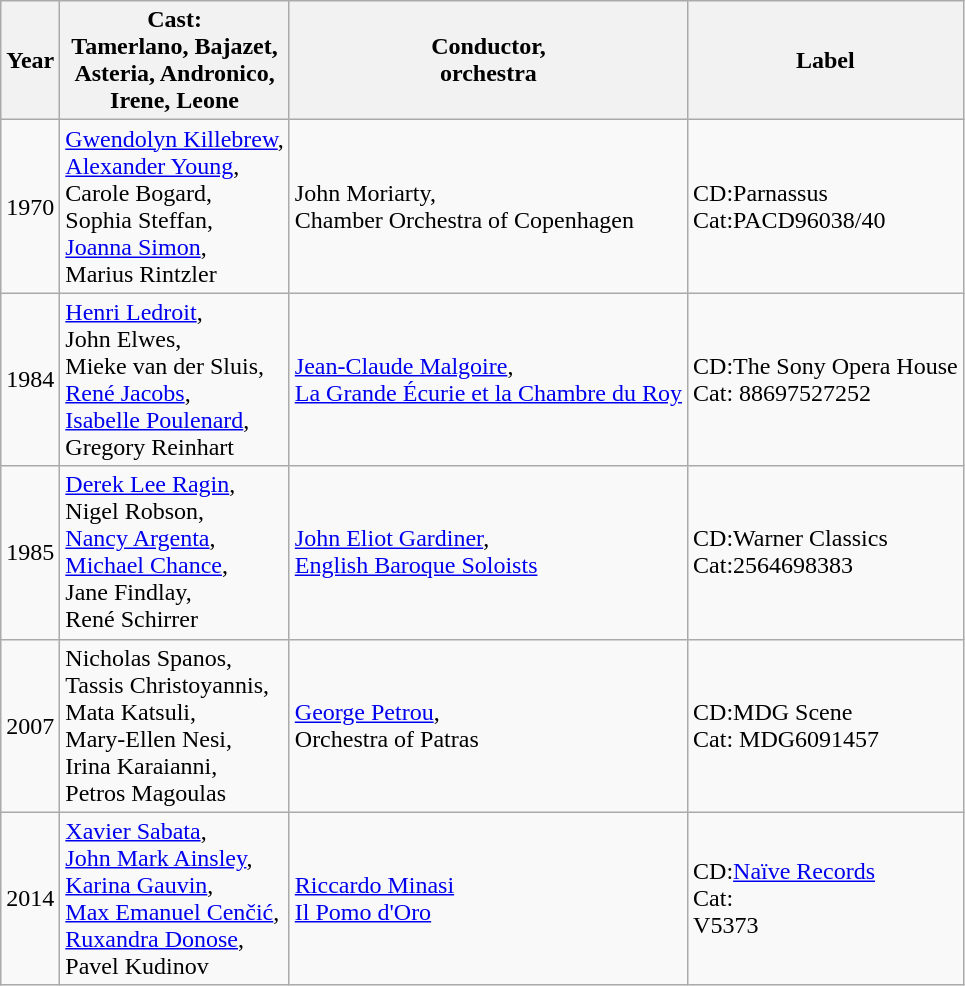<table class="wikitable">
<tr>
<th>Year</th>
<th>Cast:<br>Tamerlano, Bajazet, <br>Asteria, Andronico,<br>Irene, Leone</th>
<th>Conductor,<br>orchestra</th>
<th>Label</th>
</tr>
<tr>
<td>1970</td>
<td><a href='#'>Gwendolyn Killebrew</a>,<br><a href='#'>Alexander Young</a>,<br>Carole Bogard,<br>Sophia Steffan,<br><a href='#'>Joanna Simon</a>,<br>Marius Rintzler</td>
<td>John Moriarty,<br> Chamber Orchestra of Copenhagen</td>
<td>CD:Parnassus<br>Cat:PACD96038/40</td>
</tr>
<tr>
<td>1984</td>
<td><a href='#'>Henri Ledroit</a>,<br>John Elwes,<br>Mieke van der Sluis,<br><a href='#'>René Jacobs</a>,<br><a href='#'>Isabelle Poulenard</a>,<br>Gregory Reinhart</td>
<td><a href='#'>Jean-Claude Malgoire</a>,<br><a href='#'>La Grande Écurie et la Chambre du Roy</a></td>
<td>CD:The Sony Opera House<br>Cat: 88697527252</td>
</tr>
<tr>
<td>1985</td>
<td><a href='#'>Derek Lee Ragin</a>,<br>Nigel Robson,<br><a href='#'>Nancy Argenta</a>,<br><a href='#'>Michael Chance</a>,<br>Jane Findlay,<br> René Schirrer</td>
<td><a href='#'>John Eliot Gardiner</a>,<br><a href='#'>English Baroque Soloists</a></td>
<td>CD:Warner Classics<br>Cat:2564698383</td>
</tr>
<tr>
<td>2007</td>
<td>Nicholas Spanos,<br>Tassis Christoyannis,<br>Mata Katsuli,<br>Mary-Ellen Nesi,<br>Irina Karaianni,<br>Petros Magoulas</td>
<td><a href='#'>George Petrou</a>,<br>Orchestra of Patras</td>
<td>CD:MDG Scene<br>Cat: MDG6091457</td>
</tr>
<tr>
<td>2014</td>
<td><a href='#'>Xavier Sabata</a>,<br><a href='#'>John Mark Ainsley</a>,<br><a href='#'>Karina Gauvin</a>,<br><a href='#'>Max Emanuel Cenčić</a>,<br><a href='#'>Ruxandra Donose</a>,<br>Pavel Kudinov</td>
<td><a href='#'>Riccardo Minasi</a><br><a href='#'>Il Pomo d'Oro</a></td>
<td>CD:<a href='#'>Naïve Records</a><br>Cat:<br>V5373</td>
</tr>
</table>
